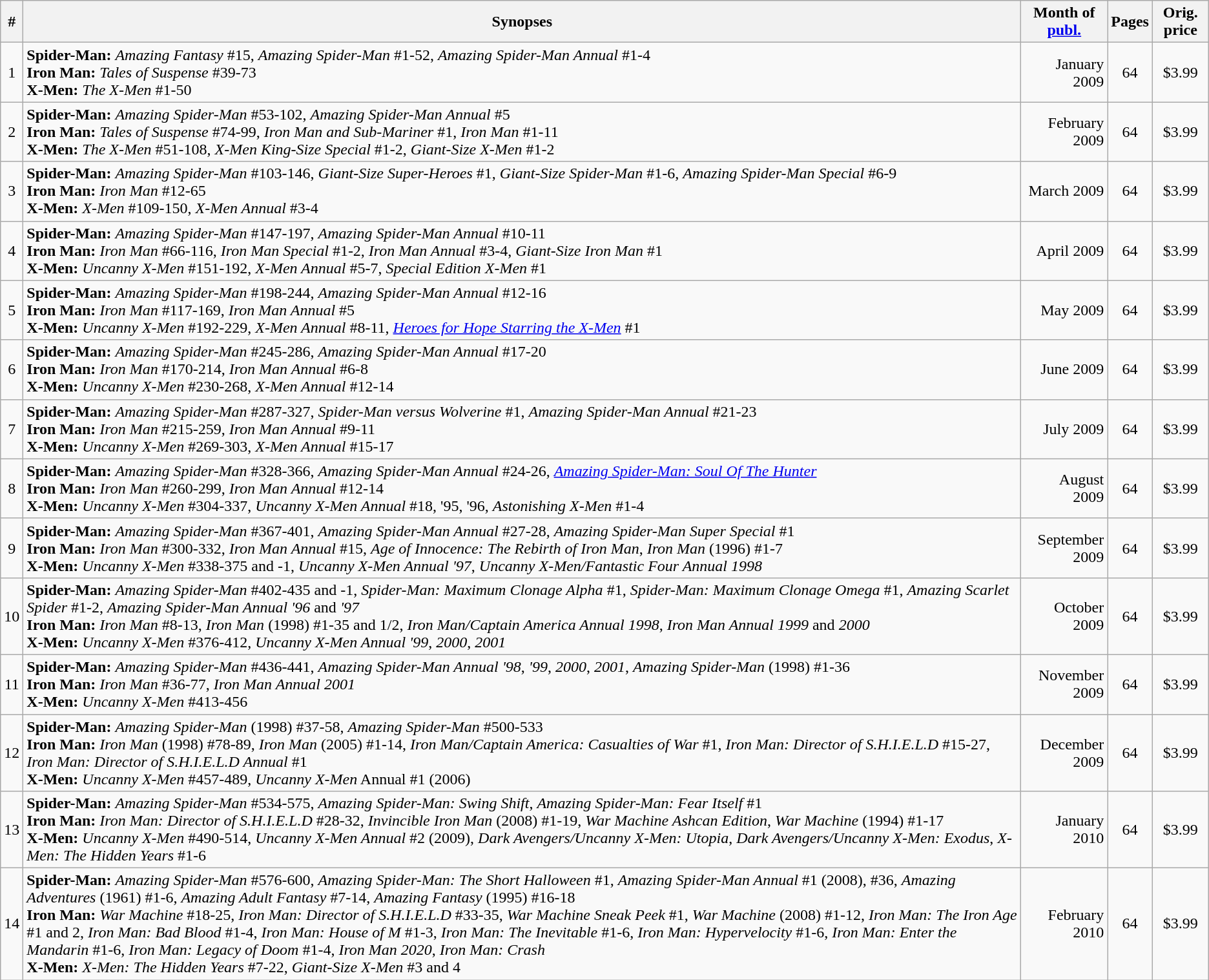<table class="wikitable">
<tr>
<th>#</th>
<th>Synopses</th>
<th>Month of <a href='#'>publ.</a></th>
<th>Pages</th>
<th>Orig. price</th>
</tr>
<tr align="center">
<td>1</td>
<td align="left"><strong>Spider-Man:</strong> <em>Amazing Fantasy</em> #15, <em>Amazing Spider-Man</em> #1-52, <em>Amazing Spider-Man Annual</em> #1-4<br><strong>Iron Man:</strong> <em>Tales of Suspense</em> #39-73<br><strong>X-Men:</strong> <em>The X-Men</em> #1-50</td>
<td align="right">January 2009</td>
<td>64</td>
<td>$3.99</td>
</tr>
<tr align="center">
<td>2</td>
<td align="left"><strong>Spider-Man:</strong> <em>Amazing Spider-Man</em> #53-102, <em>Amazing Spider-Man Annual</em> #5<br><strong>Iron Man:</strong> <em>Tales of Suspense</em> #74-99, <em>Iron Man and Sub-Mariner</em> #1, <em>Iron Man</em> #1-11<br><strong>X-Men:</strong> <em>The X-Men</em> #51-108, <em>X-Men King-Size Special</em> #1-2, <em>Giant-Size X-Men</em> #1-2</td>
<td align="right">February 2009</td>
<td>64</td>
<td>$3.99</td>
</tr>
<tr align="center">
<td>3</td>
<td align="left"><strong>Spider-Man:</strong> <em>Amazing Spider-Man</em> #103-146, <em>Giant-Size Super-Heroes</em> #1, <em>Giant-Size Spider-Man</em> #1-6, <em>Amazing Spider-Man Special</em> #6-9<br><strong>Iron Man:</strong> <em>Iron Man</em> #12-65<br><strong>X-Men:</strong> <em>X-Men</em> #109-150, <em>X-Men Annual</em> #3-4</td>
<td align="right">March 2009</td>
<td>64</td>
<td>$3.99</td>
</tr>
<tr align="center">
<td>4</td>
<td align="left"><strong>Spider-Man:</strong> <em>Amazing Spider-Man</em> #147-197, <em>Amazing Spider-Man Annual</em> #10-11<br><strong>Iron Man:</strong> <em>Iron Man</em> #66-116, <em>Iron Man Special</em> #1-2, <em>Iron Man Annual</em> #3-4, <em>Giant-Size Iron Man</em> #1<br><strong>X-Men:</strong> <em>Uncanny X-Men</em> #151-192, <em>X-Men Annual</em> #5-7, <em>Special Edition X-Men</em> #1</td>
<td align="right">April 2009</td>
<td>64</td>
<td>$3.99</td>
</tr>
<tr align="center">
<td>5</td>
<td align="left"><strong>Spider-Man:</strong> <em>Amazing Spider-Man</em> #198-244, <em>Amazing Spider-Man Annual</em> #12-16<br><strong>Iron Man:</strong> <em>Iron Man</em> #117-169, <em>Iron Man Annual</em> #5<br><strong>X-Men:</strong> <em>Uncanny X-Men</em> #192-229, <em>X-Men Annual</em> #8-11, <em><a href='#'>Heroes for Hope Starring the X-Men</a></em> #1</td>
<td align="right">May 2009</td>
<td>64</td>
<td>$3.99</td>
</tr>
<tr align="center">
<td>6</td>
<td align="left"><strong>Spider-Man:</strong> <em>Amazing Spider-Man</em> #245-286, <em>Amazing Spider-Man Annual</em> #17-20<br><strong>Iron Man:</strong> <em>Iron Man</em> #170-214, <em>Iron Man Annual</em> #6-8<br><strong>X-Men:</strong> <em>Uncanny X-Men</em> #230-268, <em>X-Men Annual</em> #12-14</td>
<td align="right">June 2009</td>
<td>64</td>
<td>$3.99</td>
</tr>
<tr align="center">
<td>7</td>
<td align="left"><strong>Spider-Man:</strong> <em>Amazing Spider-Man</em> #287-327, <em>Spider-Man versus Wolverine</em> #1, <em>Amazing Spider-Man Annual</em> #21-23<br><strong>Iron Man:</strong> <em>Iron Man</em> #215-259, <em>Iron Man Annual</em> #9-11<br><strong>X-Men:</strong> <em>Uncanny X-Men</em> #269-303, <em>X-Men Annual</em> #15-17</td>
<td align="right">July 2009</td>
<td>64</td>
<td>$3.99</td>
</tr>
<tr align="center">
<td>8</td>
<td align="left"><strong>Spider-Man:</strong> <em>Amazing Spider-Man</em> #328-366, <em>Amazing Spider-Man Annual</em> #24-26, <em><a href='#'>Amazing Spider-Man: Soul Of The Hunter</a></em><br><strong>Iron Man:</strong> <em>Iron Man</em> #260-299, <em>Iron Man Annual</em> #12-14<br><strong>X-Men:</strong> <em>Uncanny X-Men</em> #304-337, <em>Uncanny X-Men Annual</em> #18, '95, '96, <em>Astonishing X-Men</em> #1-4</td>
<td align="right">August 2009</td>
<td>64</td>
<td>$3.99</td>
</tr>
<tr align="center">
<td>9</td>
<td align="left"><strong>Spider-Man:</strong> <em>Amazing Spider-Man</em> #367-401, <em>Amazing Spider-Man Annual</em> #27-28, <em>Amazing Spider-Man Super Special</em> #1<br><strong>Iron Man:</strong> <em>Iron Man</em> #300-332, <em>Iron Man Annual</em> #15, <em>Age of Innocence: The Rebirth of Iron Man</em>, <em>Iron Man</em> (1996) #1-7<br><strong>X-Men:</strong> <em>Uncanny X-Men</em> #338-375 and -1, <em>Uncanny X-Men Annual '97</em>, <em>Uncanny X-Men/Fantastic Four Annual 1998</em></td>
<td align="right">September 2009</td>
<td>64</td>
<td>$3.99</td>
</tr>
<tr align="center">
<td>10</td>
<td align="left"><strong>Spider-Man:</strong> <em>Amazing Spider-Man</em> #402-435 and -1, <em>Spider-Man: Maximum Clonage Alpha</em> #1, <em>Spider-Man: Maximum Clonage Omega</em> #1, <em>Amazing Scarlet Spider</em> #1-2, <em>Amazing Spider-Man Annual '96</em> and <em> '97</em><br><strong>Iron Man:</strong> <em>Iron Man</em> #8-13, <em>Iron Man</em> (1998) #1-35 and 1/2, <em>Iron Man/Captain America Annual 1998</em>, <em>Iron Man Annual 1999</em> and <em>2000</em><br><strong>X-Men:</strong> <em>Uncanny X-Men</em> #376-412, <em>Uncanny X-Men Annual '99</em>, <em>2000</em>, <em>2001</em></td>
<td align="right">October 2009</td>
<td>64</td>
<td>$3.99</td>
</tr>
<tr align="center">
<td>11</td>
<td align="left"><strong>Spider-Man:</strong> <em>Amazing Spider-Man</em> #436-441, <em>Amazing Spider-Man Annual '98</em>, <em> '99</em>, <em>2000</em>, <em>2001</em>, <em>Amazing Spider-Man</em> (1998) #1-36<br><strong>Iron Man:</strong> <em>Iron Man</em> #36-77, <em>Iron Man Annual 2001</em><br><strong>X-Men:</strong> <em>Uncanny X-Men</em> #413-456</td>
<td align="right">November 2009</td>
<td>64</td>
<td>$3.99</td>
</tr>
<tr align="center">
<td>12</td>
<td align="left"><strong>Spider-Man:</strong> <em>Amazing Spider-Man</em> (1998) #37-58, <em>Amazing Spider-Man</em>  #500-533<br><strong>Iron Man:</strong> <em>Iron Man</em> (1998) #78-89, <em>Iron Man</em> (2005) #1-14, <em>Iron Man/Captain America: Casualties of War</em> #1, <em>Iron Man: Director of S.H.I.E.L.D</em> #15-27, <em>Iron Man: Director of S.H.I.E.L.D Annual</em> #1<br><strong>X-Men:</strong> <em>Uncanny X-Men</em> #457-489, <em>Uncanny X-Men</em> Annual #1 (2006)</td>
<td align="right">December 2009</td>
<td>64</td>
<td>$3.99</td>
</tr>
<tr align="center">
<td>13</td>
<td align="left"><strong>Spider-Man:</strong> <em>Amazing Spider-Man</em> #534-575, <em>Amazing Spider-Man: Swing Shift</em>, <em>Amazing Spider-Man: Fear Itself</em> #1<br><strong>Iron Man:</strong> <em>Iron Man: Director of S.H.I.E.L.D</em> #28-32, <em>Invincible Iron Man</em> (2008) #1-19, <em>War Machine Ashcan Edition</em>, <em>War Machine</em> (1994) #1-17<br><strong>X-Men:</strong> <em>Uncanny X-Men</em> #490-514, <em>Uncanny X-Men Annual</em> #2 (2009), <em>Dark Avengers/Uncanny X-Men: Utopia</em>, <em>Dark Avengers/Uncanny X-Men: Exodus</em>, <em>X-Men: The Hidden Years</em> #1-6</td>
<td align="right">January 2010</td>
<td>64</td>
<td>$3.99</td>
</tr>
<tr align="center">
<td>14</td>
<td align="left"><strong>Spider-Man:</strong> <em>Amazing Spider-Man</em> #576-600, <em>Amazing Spider-Man: The Short Halloween</em> #1, <em>Amazing Spider-Man Annual</em> #1 (2008), #36, <em>Amazing Adventures</em> (1961) #1-6, <em>Amazing Adult Fantasy</em> #7-14, <em>Amazing Fantasy</em> (1995) #16-18<br><strong>Iron Man:</strong> <em>War Machine</em> #18-25, <em>Iron Man: Director of S.H.I.E.L.D</em> #33-35, <em>War Machine Sneak Peek</em> #1, <em>War Machine</em> (2008) #1-12, <em>Iron Man: The Iron Age</em> #1 and 2, <em>Iron Man: Bad Blood</em> #1-4, <em>Iron Man: House of M</em> #1-3, <em>Iron Man: The Inevitable</em> #1-6, <em>Iron Man: Hypervelocity</em> #1-6, <em>Iron Man: Enter the Mandarin</em> #1-6, <em>Iron Man: Legacy of Doom</em> #1-4, <em>Iron Man 2020</em>, <em>Iron Man: Crash</em><br><strong>X-Men:</strong> <em>X-Men: The Hidden Years</em> #7-22, <em>Giant-Size X-Men </em> #3 and 4</td>
<td align="right">February 2010</td>
<td>64</td>
<td>$3.99</td>
</tr>
</table>
